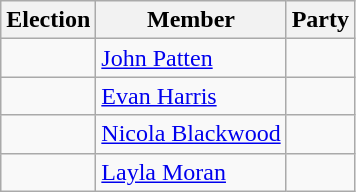<table class="wikitable">
<tr>
<th>Election</th>
<th>Member</th>
<th colspan="2">Party</th>
</tr>
<tr>
<td></td>
<td><a href='#'>John Patten</a></td>
<td></td>
</tr>
<tr>
<td></td>
<td><a href='#'>Evan Harris</a></td>
<td></td>
</tr>
<tr>
<td></td>
<td><a href='#'>Nicola Blackwood</a></td>
<td></td>
</tr>
<tr>
<td></td>
<td><a href='#'>Layla Moran</a></td>
<td></td>
</tr>
</table>
